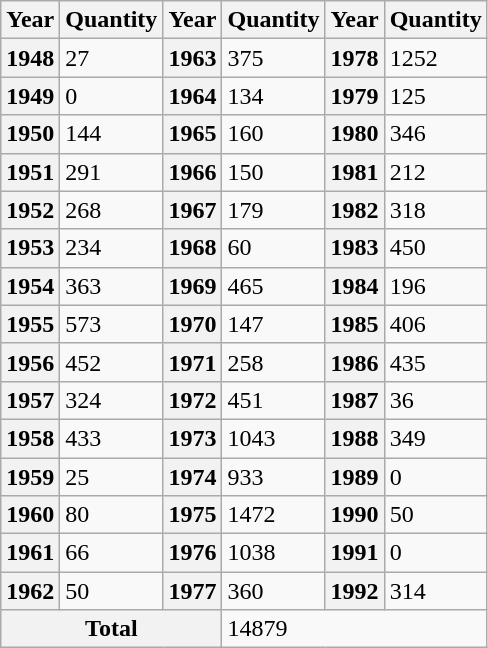<table class="wikitable">
<tr>
<th>Year</th>
<th>Quantity</th>
<th>Year</th>
<th>Quantity</th>
<th>Year</th>
<th>Quantity</th>
</tr>
<tr>
<th>1948</th>
<td>27</td>
<th>1963</th>
<td>375</td>
<th>1978</th>
<td>1252</td>
</tr>
<tr>
<th>1949</th>
<td>0</td>
<th>1964</th>
<td>134</td>
<th>1979</th>
<td>125</td>
</tr>
<tr>
<th>1950</th>
<td>144</td>
<th>1965</th>
<td>160</td>
<th>1980</th>
<td>346</td>
</tr>
<tr>
<th>1951</th>
<td>291</td>
<th>1966</th>
<td>150</td>
<th>1981</th>
<td>212</td>
</tr>
<tr>
<th>1952</th>
<td>268</td>
<th>1967</th>
<td>179</td>
<th>1982</th>
<td>318</td>
</tr>
<tr>
<th>1953</th>
<td>234</td>
<th>1968</th>
<td>60</td>
<th>1983</th>
<td>450</td>
</tr>
<tr>
<th>1954</th>
<td>363</td>
<th>1969</th>
<td>465</td>
<th>1984</th>
<td>196</td>
</tr>
<tr>
<th>1955</th>
<td>573</td>
<th>1970</th>
<td>147</td>
<th>1985</th>
<td>406</td>
</tr>
<tr>
<th>1956</th>
<td>452</td>
<th>1971</th>
<td>258</td>
<th>1986</th>
<td>435</td>
</tr>
<tr>
<th>1957</th>
<td>324</td>
<th>1972</th>
<td>451</td>
<th>1987</th>
<td>36</td>
</tr>
<tr>
<th>1958</th>
<td>433</td>
<th>1973</th>
<td>1043</td>
<th>1988</th>
<td>349</td>
</tr>
<tr>
<th>1959</th>
<td>25</td>
<th>1974</th>
<td>933</td>
<th>1989</th>
<td>0</td>
</tr>
<tr>
<th>1960</th>
<td>80</td>
<th>1975</th>
<td>1472</td>
<th>1990</th>
<td>50</td>
</tr>
<tr>
<th>1961</th>
<td>66</td>
<th>1976</th>
<td>1038</td>
<th>1991</th>
<td>0</td>
</tr>
<tr>
<th>1962</th>
<td>50</td>
<th>1977</th>
<td>360</td>
<th>1992</th>
<td>314</td>
</tr>
<tr>
<th colspan="3">Total</th>
<td colspan="3">14879</td>
</tr>
</table>
